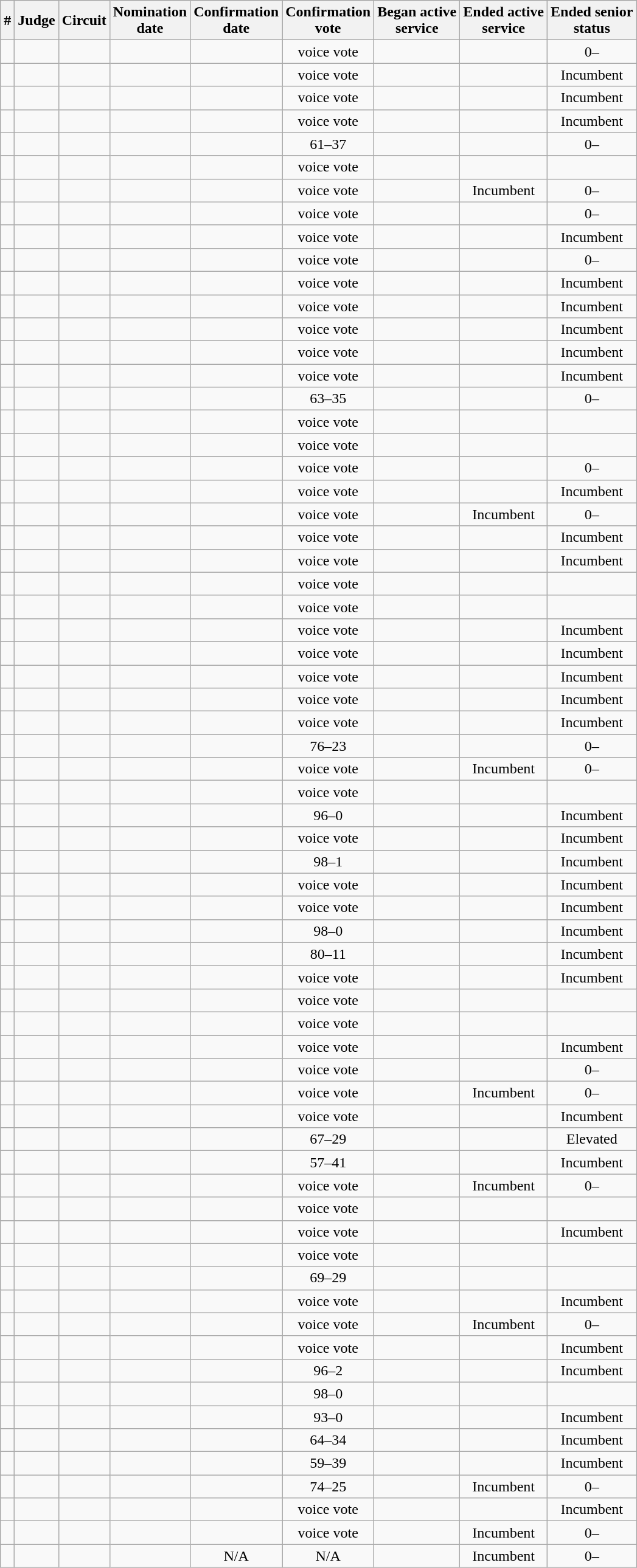<table class="sortable wikitable">
<tr>
<th>#</th>
<th>Judge</th>
<th>Circuit</th>
<th>Nomination<br>date</th>
<th>Confirmation<br>date</th>
<th>Confirmation<br>vote</th>
<th>Began active<br>service</th>
<th>Ended active<br>service</th>
<th>Ended senior<br>status</th>
</tr>
<tr>
<td></td>
<td></td>
<td></td>
<td></td>
<td></td>
<td align=center>voice vote</td>
<td></td>
<td></td>
<td align=center><span>0</span>–</td>
</tr>
<tr>
<td></td>
<td></td>
<td></td>
<td></td>
<td></td>
<td align=center>voice vote</td>
<td></td>
<td></td>
<td align=center>Incumbent</td>
</tr>
<tr>
<td></td>
<td></td>
<td></td>
<td></td>
<td></td>
<td align=center>voice vote</td>
<td></td>
<td></td>
<td align=center>Incumbent</td>
</tr>
<tr>
<td></td>
<td></td>
<td></td>
<td></td>
<td></td>
<td align=center>voice vote</td>
<td></td>
<td></td>
<td align=center>Incumbent</td>
</tr>
<tr>
<td></td>
<td></td>
<td></td>
<td></td>
<td></td>
<td align=center>61–37</td>
<td></td>
<td></td>
<td align=center><span>0</span>–</td>
</tr>
<tr>
<td></td>
<td></td>
<td></td>
<td></td>
<td></td>
<td align=center>voice vote</td>
<td></td>
<td></td>
<td></td>
</tr>
<tr>
<td></td>
<td></td>
<td></td>
<td></td>
<td></td>
<td align=center>voice vote</td>
<td></td>
<td align=center>Incumbent</td>
<td align=center><span>0</span>–</td>
</tr>
<tr>
<td></td>
<td></td>
<td></td>
<td></td>
<td></td>
<td align=center>voice vote</td>
<td></td>
<td></td>
<td align=center><span>0</span>–</td>
</tr>
<tr>
<td></td>
<td></td>
<td></td>
<td></td>
<td></td>
<td align=center>voice vote</td>
<td></td>
<td></td>
<td align=center>Incumbent</td>
</tr>
<tr>
<td></td>
<td></td>
<td></td>
<td></td>
<td></td>
<td align=center>voice vote</td>
<td></td>
<td></td>
<td align=center><span>0</span>–</td>
</tr>
<tr>
<td></td>
<td></td>
<td></td>
<td></td>
<td></td>
<td align=center>voice vote</td>
<td></td>
<td></td>
<td align=center>Incumbent</td>
</tr>
<tr>
<td></td>
<td></td>
<td></td>
<td></td>
<td></td>
<td align=center>voice vote</td>
<td></td>
<td></td>
<td align=center>Incumbent</td>
</tr>
<tr>
<td></td>
<td></td>
<td></td>
<td></td>
<td></td>
<td align=center>voice vote</td>
<td></td>
<td></td>
<td align=center>Incumbent</td>
</tr>
<tr>
<td></td>
<td></td>
<td></td>
<td></td>
<td></td>
<td align=center>voice vote</td>
<td></td>
<td></td>
<td align=center>Incumbent</td>
</tr>
<tr>
<td></td>
<td></td>
<td></td>
<td></td>
<td></td>
<td align=center>voice vote</td>
<td></td>
<td></td>
<td align=center>Incumbent</td>
</tr>
<tr>
<td></td>
<td></td>
<td></td>
<td></td>
<td></td>
<td align=center>63–35</td>
<td></td>
<td></td>
<td align=center><span>0</span>–</td>
</tr>
<tr>
<td></td>
<td></td>
<td></td>
<td></td>
<td></td>
<td align=center>voice vote</td>
<td></td>
<td></td>
<td></td>
</tr>
<tr>
<td></td>
<td></td>
<td></td>
<td></td>
<td></td>
<td align=center>voice vote</td>
<td></td>
<td></td>
<td></td>
</tr>
<tr>
<td></td>
<td></td>
<td></td>
<td></td>
<td></td>
<td align=center>voice vote</td>
<td></td>
<td></td>
<td align=center><span>0</span>–</td>
</tr>
<tr>
<td></td>
<td></td>
<td></td>
<td></td>
<td></td>
<td align=center>voice vote</td>
<td></td>
<td></td>
<td align="center">Incumbent</td>
</tr>
<tr>
<td></td>
<td></td>
<td></td>
<td></td>
<td></td>
<td align=center>voice vote</td>
<td></td>
<td align=center>Incumbent</td>
<td align=center><span>0</span>–</td>
</tr>
<tr>
<td></td>
<td></td>
<td></td>
<td></td>
<td></td>
<td align=center>voice vote</td>
<td></td>
<td></td>
<td align=center>Incumbent</td>
</tr>
<tr>
<td></td>
<td></td>
<td></td>
<td></td>
<td></td>
<td align=center>voice vote</td>
<td></td>
<td></td>
<td align=center>Incumbent</td>
</tr>
<tr>
<td></td>
<td></td>
<td></td>
<td></td>
<td></td>
<td align=center>voice vote</td>
<td></td>
<td></td>
<td></td>
</tr>
<tr>
<td></td>
<td></td>
<td></td>
<td></td>
<td></td>
<td align=center>voice vote</td>
<td></td>
<td></td>
<td></td>
</tr>
<tr>
<td></td>
<td></td>
<td></td>
<td></td>
<td></td>
<td align=center>voice vote</td>
<td></td>
<td></td>
<td align=center>Incumbent</td>
</tr>
<tr>
<td></td>
<td></td>
<td></td>
<td></td>
<td></td>
<td align=center>voice vote</td>
<td></td>
<td></td>
<td align=center>Incumbent</td>
</tr>
<tr>
<td></td>
<td></td>
<td></td>
<td></td>
<td></td>
<td align=center>voice vote</td>
<td></td>
<td></td>
<td align=center>Incumbent</td>
</tr>
<tr>
<td></td>
<td></td>
<td></td>
<td></td>
<td></td>
<td align=center>voice vote</td>
<td></td>
<td></td>
<td align=center>Incumbent</td>
</tr>
<tr>
<td></td>
<td></td>
<td></td>
<td></td>
<td></td>
<td align=center>voice vote</td>
<td></td>
<td></td>
<td align=center>Incumbent</td>
</tr>
<tr>
<td></td>
<td></td>
<td></td>
<td></td>
<td></td>
<td align=center>76–23</td>
<td></td>
<td></td>
<td align=center><span>0</span>–</td>
</tr>
<tr>
<td></td>
<td></td>
<td></td>
<td></td>
<td></td>
<td align=center>voice vote</td>
<td></td>
<td align=center>Incumbent</td>
<td align=center><span>0</span>–</td>
</tr>
<tr>
<td></td>
<td></td>
<td></td>
<td></td>
<td></td>
<td align=center>voice vote</td>
<td></td>
<td></td>
<td></td>
</tr>
<tr>
<td></td>
<td></td>
<td></td>
<td></td>
<td></td>
<td align=center>96–0</td>
<td></td>
<td></td>
<td align=center>Incumbent</td>
</tr>
<tr>
<td></td>
<td></td>
<td></td>
<td></td>
<td></td>
<td align=center>voice vote</td>
<td></td>
<td></td>
<td align=center>Incumbent</td>
</tr>
<tr>
<td></td>
<td></td>
<td></td>
<td></td>
<td></td>
<td align=center>98–1</td>
<td></td>
<td></td>
<td align=center>Incumbent</td>
</tr>
<tr>
<td></td>
<td></td>
<td></td>
<td></td>
<td></td>
<td align=center>voice vote</td>
<td></td>
<td></td>
<td align=center>Incumbent</td>
</tr>
<tr>
<td></td>
<td></td>
<td></td>
<td></td>
<td></td>
<td align=center>voice vote</td>
<td></td>
<td></td>
<td align=center>Incumbent</td>
</tr>
<tr>
<td></td>
<td></td>
<td></td>
<td></td>
<td></td>
<td align=center>98–0</td>
<td></td>
<td></td>
<td align=center>Incumbent</td>
</tr>
<tr>
<td></td>
<td></td>
<td></td>
<td></td>
<td></td>
<td align=center>80–11</td>
<td></td>
<td></td>
<td align=center>Incumbent</td>
</tr>
<tr>
<td></td>
<td></td>
<td></td>
<td></td>
<td></td>
<td align=center>voice vote</td>
<td></td>
<td></td>
<td align=center>Incumbent</td>
</tr>
<tr>
<td></td>
<td></td>
<td></td>
<td></td>
<td></td>
<td align=center>voice vote</td>
<td></td>
<td></td>
<td></td>
</tr>
<tr>
<td></td>
<td></td>
<td></td>
<td></td>
<td></td>
<td align=center>voice vote</td>
<td></td>
<td></td>
<td></td>
</tr>
<tr>
<td></td>
<td></td>
<td></td>
<td></td>
<td></td>
<td align=center>voice vote</td>
<td></td>
<td></td>
<td align=center>Incumbent</td>
</tr>
<tr>
<td></td>
<td></td>
<td></td>
<td></td>
<td></td>
<td align=center>voice vote</td>
<td></td>
<td></td>
<td align=center><span>0</span>–</td>
</tr>
<tr>
<td></td>
<td></td>
<td></td>
<td></td>
<td></td>
<td align=center>voice vote</td>
<td></td>
<td align=center>Incumbent</td>
<td align=center><span>0</span>–</td>
</tr>
<tr>
<td></td>
<td></td>
<td></td>
<td></td>
<td></td>
<td align=center>voice vote</td>
<td></td>
<td></td>
<td align=center>Incumbent</td>
</tr>
<tr>
<td></td>
<td></td>
<td></td>
<td></td>
<td></td>
<td align=center>67–29</td>
<td></td>
<td></td>
<td align=center>Elevated</td>
</tr>
<tr>
<td></td>
<td></td>
<td></td>
<td></td>
<td></td>
<td align=center>57–41</td>
<td></td>
<td></td>
<td align=center>Incumbent</td>
</tr>
<tr>
<td></td>
<td></td>
<td></td>
<td></td>
<td></td>
<td align=center>voice vote</td>
<td></td>
<td align=center>Incumbent</td>
<td align=center><span>0</span>–</td>
</tr>
<tr>
<td></td>
<td></td>
<td></td>
<td></td>
<td></td>
<td align=center>voice vote</td>
<td></td>
<td></td>
<td></td>
</tr>
<tr>
<td></td>
<td></td>
<td></td>
<td></td>
<td></td>
<td align=center>voice vote</td>
<td></td>
<td></td>
<td align=center>Incumbent</td>
</tr>
<tr>
<td></td>
<td></td>
<td></td>
<td></td>
<td></td>
<td align=center>voice vote</td>
<td></td>
<td></td>
<td></td>
</tr>
<tr>
<td></td>
<td></td>
<td></td>
<td></td>
<td></td>
<td align=center>69–29</td>
<td></td>
<td></td>
<td></td>
</tr>
<tr>
<td></td>
<td></td>
<td></td>
<td></td>
<td></td>
<td align=center>voice vote</td>
<td></td>
<td></td>
<td align=center>Incumbent</td>
</tr>
<tr>
<td></td>
<td></td>
<td></td>
<td></td>
<td></td>
<td align=center>voice vote</td>
<td></td>
<td align=center>Incumbent</td>
<td align=center><span>0</span>–</td>
</tr>
<tr>
<td></td>
<td></td>
<td></td>
<td></td>
<td></td>
<td align=center>voice vote</td>
<td></td>
<td></td>
<td align=center>Incumbent</td>
</tr>
<tr>
<td></td>
<td></td>
<td></td>
<td></td>
<td></td>
<td align=center>96–2</td>
<td></td>
<td></td>
<td align=center>Incumbent</td>
</tr>
<tr>
<td></td>
<td></td>
<td></td>
<td></td>
<td></td>
<td align=center>98–0</td>
<td></td>
<td></td>
<td></td>
</tr>
<tr>
<td></td>
<td></td>
<td></td>
<td></td>
<td></td>
<td align=center>93–0</td>
<td></td>
<td></td>
<td align=center>Incumbent</td>
</tr>
<tr>
<td></td>
<td></td>
<td></td>
<td></td>
<td></td>
<td align=center>64–34</td>
<td></td>
<td></td>
<td align=center>Incumbent</td>
</tr>
<tr>
<td></td>
<td></td>
<td></td>
<td></td>
<td></td>
<td align=center>59–39</td>
<td></td>
<td></td>
<td align=center>Incumbent</td>
</tr>
<tr>
<td></td>
<td></td>
<td></td>
<td></td>
<td></td>
<td align=center>74–25</td>
<td></td>
<td align=center>Incumbent</td>
<td align=center><span>0</span>–</td>
</tr>
<tr>
<td></td>
<td></td>
<td></td>
<td></td>
<td></td>
<td align=center>voice vote</td>
<td></td>
<td></td>
<td align=center>Incumbent</td>
</tr>
<tr>
<td></td>
<td></td>
<td></td>
<td></td>
<td></td>
<td align=center>voice vote</td>
<td></td>
<td align=center>Incumbent</td>
<td align=center><span>0</span>–</td>
</tr>
<tr>
<td></td>
<td></td>
<td></td>
<td></td>
<td align=center>N/A</td>
<td align=center>N/A</td>
<td></td>
<td align=center>Incumbent</td>
<td align=center><span>0</span>–</td>
</tr>
</table>
